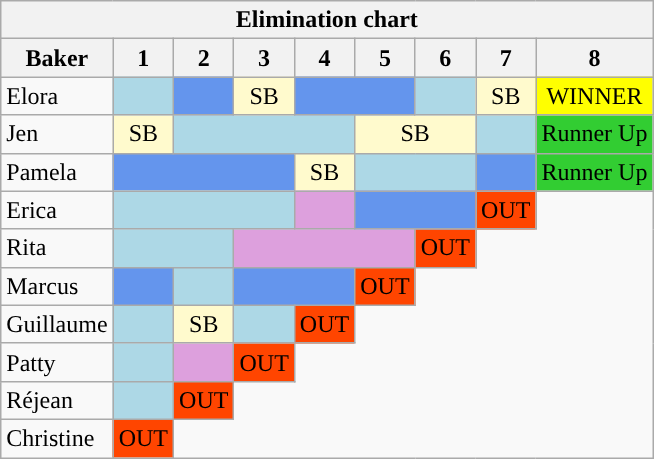<table class="wikitable" style="text-align:center">
<tr>
<th ! colspan="16">Elimination chart</th>
</tr>
<tr 7373>
<th>Baker</th>
<th>1</th>
<th>2</th>
<th>3</th>
<th>4</th>
<th>5</th>
<th>6</th>
<th>7</th>
<th>8</th>
</tr>
<tr>
<td align="left">Elora</td>
<td style="background:Lightblue;"></td>
<td style="background:Cornflowerblue;"></td>
<td style="background:LemonChiffon;">SB</td>
<td colspan="2" style="background:Cornflowerblue;"></td>
<td style="background:Lightblue;"></td>
<td style="background:LemonChiffon;">SB</td>
<td style="background:Yellow;">WINNER</td>
</tr>
<tr>
<td align="left">Jen</td>
<td style="background:LemonChiffon;">SB</td>
<td colspan="3" style="background:Lightblue;"></td>
<td colspan="2" style="background:LemonChiffon;">SB</td>
<td style="background:Lightblue;"></td>
<td style="background:LimeGreen;">Runner Up</td>
</tr>
<tr>
<td align="left">Pamela</td>
<td colspan="3" style="background:Cornflowerblue;"></td>
<td style="background:LemonChiffon;">SB</td>
<td colspan="2" style="background:Lightblue;"></td>
<td style="background:Cornflowerblue;"></td>
<td style="background:LimeGreen;">Runner Up</td>
</tr>
<tr>
<td align="left">Erica</td>
<td colspan="3" style="background:Lightblue;"></td>
<td style="background:Plum;"></td>
<td colspan="2" style="background:Cornflowerblue;"></td>
<td style="background:orangered;">OUT</td>
</tr>
<tr>
<td align="left">Rita</td>
<td colspan="2" style="background:Lightblue;"></td>
<td colspan="3" style="background:Plum;"></td>
<td style="background:orangered;">OUT</td>
</tr>
<tr>
<td align="left">Marcus</td>
<td style="background:Cornflowerblue;"></td>
<td style="background:Lightblue;"></td>
<td colspan="2" style="background:Cornflowerblue;"></td>
<td style="background:orangered;">OUT</td>
</tr>
<tr>
<td align="left">Guillaume</td>
<td style="background:Lightblue;"></td>
<td style="background:LemonChiffon;">SB</td>
<td style="background:Lightblue;"></td>
<td style="background:orangered;">OUT</td>
</tr>
<tr>
<td align="left">Patty</td>
<td style="background:Lightblue;"></td>
<td style="background:Plum;"></td>
<td style="background:orangered;">OUT</td>
</tr>
<tr>
<td align="left">Réjean</td>
<td style="background:Lightblue;"></td>
<td style="background:orangered;">OUT</td>
</tr>
<tr>
<td align="left">Christine</td>
<td style="background:orangered;">OUT</td>
</tr>
</table>
